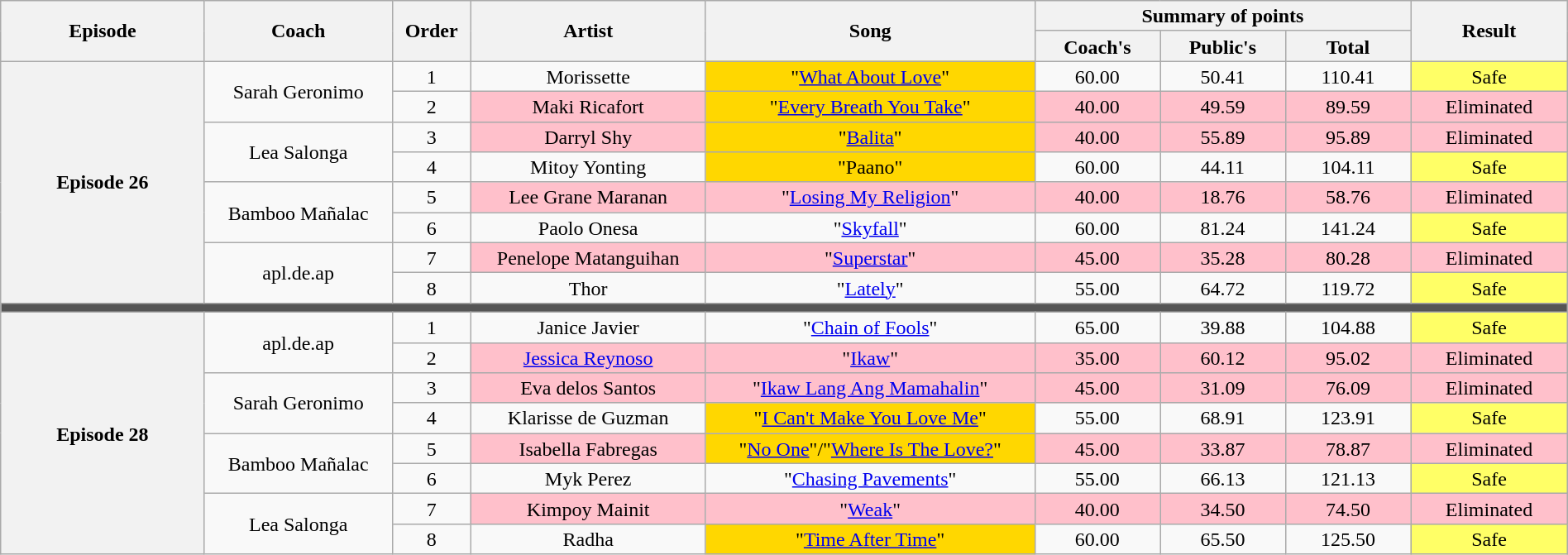<table class="wikitable" style="text-align:center; line-height:17px; width:100%;">
<tr>
<th rowspan="2" width="13%">Episode</th>
<th rowspan="2" width="12%">Coach</th>
<th rowspan="2" width="05%">Order</th>
<th rowspan="2" width="15%">Artist</th>
<th rowspan="2" width="21%">Song</th>
<th colspan="3" width="30%">Summary of points</th>
<th rowspan="2" width="10%">Result</th>
</tr>
<tr>
<th width="8%">Coach's</th>
<th width="8%">Public's</th>
<th width="8%">Total</th>
</tr>
<tr>
<th rowspan="8">Episode 26<br><small></small></th>
<td rowspan="2">Sarah Geronimo</td>
<td>1</td>
<td>Morissette</td>
<td style="background:gold;">"<a href='#'>What About Love</a>"</td>
<td>60.00</td>
<td>50.41</td>
<td>110.41</td>
<td style="background:#FFFF66;">Safe</td>
</tr>
<tr>
<td>2</td>
<td style="background:pink;">Maki Ricafort</td>
<td style="background:gold;">"<a href='#'>Every Breath You Take</a>"</td>
<td style="background:pink;">40.00</td>
<td style="background:pink;">49.59</td>
<td style="background:pink;">89.59</td>
<td style="background:pink;">Eliminated</td>
</tr>
<tr>
<td rowspan="2">Lea Salonga</td>
<td>3</td>
<td style="background:pink;">Darryl Shy</td>
<td style="background:gold;">"<a href='#'>Balita</a>"</td>
<td style="background:pink;">40.00</td>
<td style="background:pink;">55.89</td>
<td style="background:pink;">95.89</td>
<td style="background:pink;">Eliminated</td>
</tr>
<tr>
<td>4</td>
<td>Mitoy Yonting</td>
<td style="background:gold;">"Paano"</td>
<td>60.00</td>
<td>44.11</td>
<td>104.11</td>
<td style="background:#FFFF66;">Safe</td>
</tr>
<tr>
<td rowspan="2">Bamboo Mañalac</td>
<td>5</td>
<td style="background:pink;">Lee Grane Maranan</td>
<td style="background:pink;">"<a href='#'>Losing My Religion</a>"</td>
<td style="background:pink;">40.00</td>
<td style="background:pink;">18.76</td>
<td style="background:pink;">58.76</td>
<td style="background:pink;">Eliminated</td>
</tr>
<tr>
<td>6</td>
<td>Paolo Onesa</td>
<td>"<a href='#'>Skyfall</a>"</td>
<td>60.00</td>
<td>81.24</td>
<td>141.24</td>
<td style="background:#FFFF66;">Safe</td>
</tr>
<tr>
<td rowspan="2">apl.de.ap</td>
<td>7</td>
<td style="background:pink;">Penelope Matanguihan</td>
<td style="background:pink;">"<a href='#'>Superstar</a>"</td>
<td style="background:pink;">45.00</td>
<td style="background:pink;">35.28</td>
<td style="background:pink;">80.28</td>
<td style="background:pink;">Eliminated</td>
</tr>
<tr>
<td>8</td>
<td>Thor</td>
<td>"<a href='#'>Lately</a>"</td>
<td>55.00</td>
<td>64.72</td>
<td>119.72</td>
<td style="background:#FFFF66;">Safe</td>
</tr>
<tr>
<td colspan="9" style="background:#555;"></td>
</tr>
<tr>
<th rowspan="8">Episode 28<br><small></small></th>
<td rowspan="2">apl.de.ap</td>
<td>1</td>
<td>Janice Javier</td>
<td>"<a href='#'>Chain of Fools</a>"</td>
<td>65.00</td>
<td>39.88</td>
<td>104.88</td>
<td style="background:#FFFF66;">Safe</td>
</tr>
<tr>
<td>2</td>
<td style="background:pink;"><a href='#'>Jessica Reynoso</a></td>
<td style="background:pink;">"<a href='#'>Ikaw</a>"</td>
<td style="background:pink;">35.00</td>
<td style="background:pink;">60.12</td>
<td style="background:pink;">95.02</td>
<td style="background:pink;">Eliminated</td>
</tr>
<tr>
<td rowspan="2">Sarah Geronimo</td>
<td>3</td>
<td style="background:pink;">Eva delos Santos</td>
<td style="background:pink;">"<a href='#'>Ikaw Lang Ang Mamahalin</a>"</td>
<td style="background:pink;">45.00</td>
<td style="background:pink;">31.09</td>
<td style="background:pink;">76.09</td>
<td style="background:pink;">Eliminated</td>
</tr>
<tr>
<td>4</td>
<td>Klarisse de Guzman</td>
<td style="background:gold;">"<a href='#'>I Can't Make You Love Me</a>"</td>
<td>55.00</td>
<td>68.91</td>
<td>123.91</td>
<td style="background:#FFFF66;">Safe</td>
</tr>
<tr>
<td rowspan="2">Bamboo Mañalac</td>
<td>5</td>
<td style="background:pink;">Isabella Fabregas</td>
<td style="background:gold;">"<a href='#'>No One</a>"/"<a href='#'>Where Is The Love?</a>"</td>
<td style="background:pink;">45.00</td>
<td style="background:pink;">33.87</td>
<td style="background:pink;">78.87</td>
<td style="background:pink;">Eliminated</td>
</tr>
<tr>
<td>6</td>
<td>Myk Perez</td>
<td>"<a href='#'>Chasing Pavements</a>"</td>
<td>55.00</td>
<td>66.13</td>
<td>121.13</td>
<td style="background:#FFFF66;">Safe</td>
</tr>
<tr>
<td rowspan="2">Lea Salonga</td>
<td>7</td>
<td style="background:pink;">Kimpoy Mainit</td>
<td style="background:pink;">"<a href='#'>Weak</a>"</td>
<td style="background:pink;">40.00</td>
<td style="background:pink;">34.50</td>
<td style="background:pink;">74.50</td>
<td style="background:pink;">Eliminated</td>
</tr>
<tr>
<td>8</td>
<td>Radha</td>
<td style="background:gold;">"<a href='#'>Time After Time</a>"</td>
<td>60.00</td>
<td>65.50</td>
<td>125.50</td>
<td style="background:#FFFF66;">Safe</td>
</tr>
</table>
